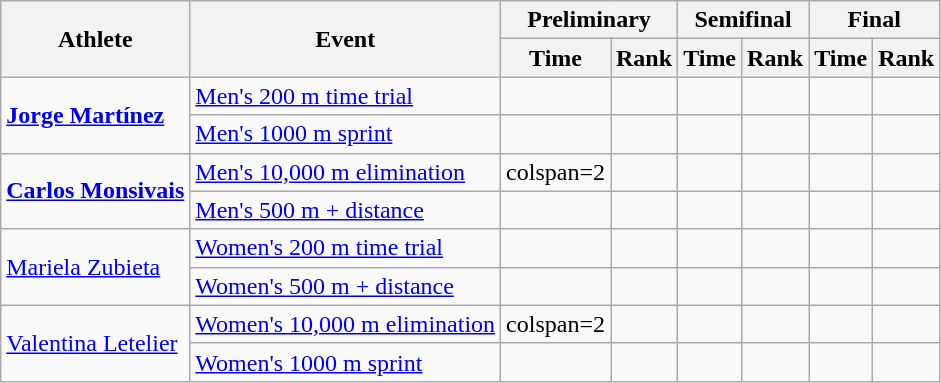<table class="wikitable">
<tr>
<th rowspan="2">Athlete</th>
<th rowspan="2">Event</th>
<th colspan="2">Preliminary</th>
<th colspan="2">Semifinal</th>
<th colspan="2">Final</th>
</tr>
<tr>
<th>Time</th>
<th>Rank</th>
<th>Time</th>
<th>Rank</th>
<th>Time</th>
<th>Rank</th>
</tr>
<tr>
<td rowspan="2" align="left"><strong><a href='#'>Jorge Martínez</a></strong></td>
<td align="left"><a href='#'>Men's 200 m time trial</a></td>
<td></td>
<td></td>
<td></td>
<td></td>
<td></td>
<td></td>
</tr>
<tr>
<td><a href='#'>Men's 1000 m sprint</a></td>
<td></td>
<td></td>
<td></td>
<td></td>
<td></td>
<td></td>
</tr>
<tr>
<td rowspan="2" align="left"><strong><a href='#'>Carlos Monsivais</a></strong></td>
<td align="left"><a href='#'>Men's 10,000 m elimination</a></td>
<td>colspan=2 </td>
<td></td>
<td></td>
<td></td>
<td></td>
</tr>
<tr>
<td align="left"><a href='#'>Men's 500 m + distance</a></td>
<td></td>
<td></td>
<td></td>
<td></td>
<td></td>
<td></td>
</tr>
<tr>
<td rowspan="2" align="left"><a href='#'>Mariela Zubieta</a></td>
<td align="left"><a href='#'>Women's 200 m time trial</a></td>
<td></td>
<td></td>
<td></td>
<td></td>
<td></td>
<td></td>
</tr>
<tr>
<td align="left"><a href='#'>Women's 500 m + distance</a></td>
<td></td>
<td></td>
<td></td>
<td></td>
<td></td>
<td></td>
</tr>
<tr>
<td rowspan="2" align="left"><a href='#'>Valentina Letelier</a></td>
<td align="left"><a href='#'>Women's 10,000 m elimination</a></td>
<td>colspan=2 </td>
<td></td>
<td></td>
<td></td>
<td></td>
</tr>
<tr>
<td><a href='#'>Women's 1000 m sprint</a></td>
<td></td>
<td></td>
<td></td>
<td></td>
<td></td>
<td></td>
</tr>
</table>
